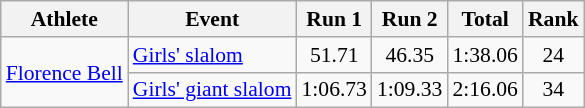<table class="wikitable" style="font-size:90%">
<tr>
<th>Athlete</th>
<th>Event</th>
<th>Run 1</th>
<th>Run 2</th>
<th>Total</th>
<th>Rank</th>
</tr>
<tr>
<td rowspan="2"><a href='#'>Florence Bell</a></td>
<td><a href='#'>Girls' slalom</a></td>
<td align="center">51.71</td>
<td align="center">46.35</td>
<td align="center">1:38.06</td>
<td align="center">24</td>
</tr>
<tr>
<td><a href='#'>Girls' giant slalom</a></td>
<td align="center">1:06.73</td>
<td align="center">1:09.33</td>
<td align="center">2:16.06</td>
<td align="center">34</td>
</tr>
</table>
